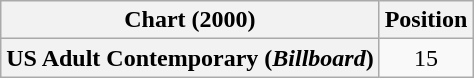<table class="wikitable plainrowheaders" style="text-align:center">
<tr>
<th>Chart (2000)</th>
<th>Position</th>
</tr>
<tr>
<th scope="row">US Adult Contemporary (<em>Billboard</em>)</th>
<td>15</td>
</tr>
</table>
